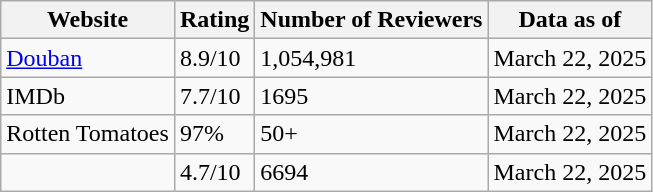<table class="wikitable">
<tr>
<th>Website</th>
<th>Rating</th>
<th>Number of Reviewers</th>
<th>Data as of</th>
</tr>
<tr>
<td><a href='#'>Douban</a></td>
<td>8.9/10</td>
<td>1,054,981</td>
<td>March 22, 2025</td>
</tr>
<tr>
<td>IMDb</td>
<td>7.7/10</td>
<td>1695</td>
<td>March 22, 2025</td>
</tr>
<tr>
<td>Rotten Tomatoes</td>
<td>97%</td>
<td>50+</td>
<td>March 22, 2025</td>
</tr>
<tr>
<td></td>
<td>4.7/10</td>
<td>6694</td>
<td>March 22, 2025</td>
</tr>
</table>
